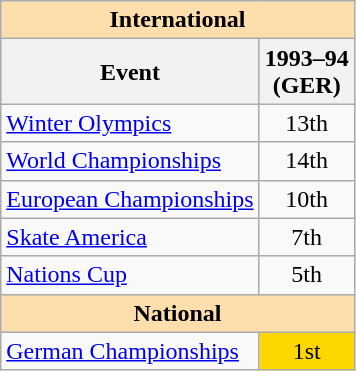<table class="wikitable" style="text-align:center">
<tr>
<th style="background-color: #ffdead; " colspan=2 align=center>International</th>
</tr>
<tr>
<th>Event</th>
<th>1993–94<br>(GER)</th>
</tr>
<tr>
<td align=left><a href='#'>Winter Olympics</a></td>
<td>13th</td>
</tr>
<tr>
<td align=left><a href='#'>World Championships</a></td>
<td>14th</td>
</tr>
<tr>
<td align=left><a href='#'>European Championships</a></td>
<td>10th</td>
</tr>
<tr>
<td align=left><a href='#'>Skate America</a></td>
<td>7th</td>
</tr>
<tr>
<td align=left><a href='#'>Nations Cup</a></td>
<td>5th</td>
</tr>
<tr>
<th style="background-color: #ffdead; " colspan=2 align=center>National</th>
</tr>
<tr>
<td align=left><a href='#'>German Championships</a></td>
<td bgcolor=gold>1st</td>
</tr>
</table>
